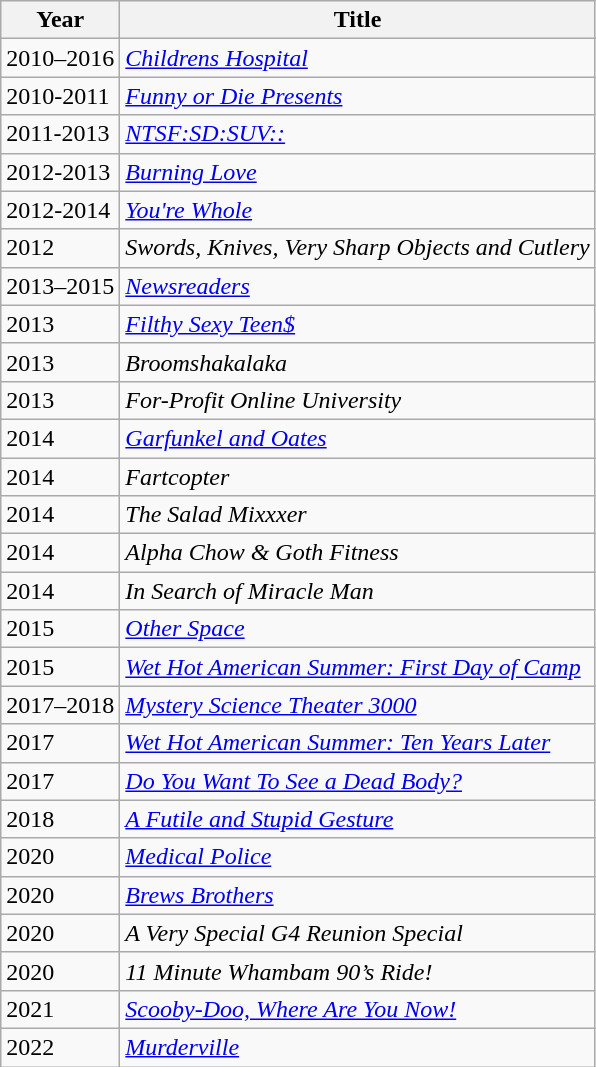<table class="wikitable">
<tr>
<th>Year</th>
<th>Title</th>
</tr>
<tr>
<td>2010–2016</td>
<td><em><a href='#'>Childrens Hospital</a></em></td>
</tr>
<tr>
<td>2010-2011</td>
<td><em><a href='#'>Funny or Die Presents</a></em></td>
</tr>
<tr>
<td>2011-2013</td>
<td><em><a href='#'>NTSF:SD:SUV::</a></em></td>
</tr>
<tr>
<td>2012-2013</td>
<td><em><a href='#'>Burning Love</a></em></td>
</tr>
<tr>
<td>2012-2014</td>
<td><em><a href='#'>You're Whole</a></em></td>
</tr>
<tr>
<td>2012</td>
<td><em>Swords, Knives, Very Sharp Objects and Cutlery</em></td>
</tr>
<tr>
<td>2013–2015</td>
<td><em><a href='#'>Newsreaders</a></em></td>
</tr>
<tr>
<td>2013</td>
<td><em><a href='#'>Filthy Sexy Teen$</a></em></td>
</tr>
<tr>
<td>2013</td>
<td><em>Broomshakalaka</em></td>
</tr>
<tr>
<td>2013</td>
<td><em>For-Profit Online University</em></td>
</tr>
<tr>
<td>2014</td>
<td><em><a href='#'>Garfunkel and Oates</a></em></td>
</tr>
<tr>
<td>2014</td>
<td><em>Fartcopter</em></td>
</tr>
<tr>
<td>2014</td>
<td><em>The Salad Mixxxer</em></td>
</tr>
<tr>
<td>2014</td>
<td><em>Alpha Chow & Goth Fitness</em></td>
</tr>
<tr>
<td>2014</td>
<td><em>In Search of Miracle Man</em></td>
</tr>
<tr>
<td>2015</td>
<td><em><a href='#'>Other Space</a></em></td>
</tr>
<tr>
<td>2015</td>
<td><em><a href='#'>Wet Hot American Summer: First Day of Camp</a></em></td>
</tr>
<tr>
<td>2017–2018</td>
<td><em><a href='#'>Mystery Science Theater 3000</a></em></td>
</tr>
<tr>
<td>2017</td>
<td><em><a href='#'>Wet Hot American Summer: Ten Years Later</a></em></td>
</tr>
<tr>
<td>2017</td>
<td><em><a href='#'>Do You Want To See a Dead Body?</a></em></td>
</tr>
<tr>
<td>2018</td>
<td><em><a href='#'>A Futile and Stupid Gesture</a></em></td>
</tr>
<tr>
<td>2020</td>
<td><em><a href='#'>Medical Police</a></em></td>
</tr>
<tr>
<td>2020</td>
<td><em><a href='#'>Brews Brothers</a></em></td>
</tr>
<tr>
<td>2020</td>
<td><em>A Very Special G4 Reunion Special</em></td>
</tr>
<tr>
<td>2020</td>
<td><em>11 Minute Whambam 90’s Ride!</em></td>
</tr>
<tr>
<td>2021</td>
<td><em><a href='#'>Scooby-Doo, Where Are You Now!</a></em></td>
</tr>
<tr>
<td>2022</td>
<td><em><a href='#'>Murderville</a></em></td>
</tr>
</table>
